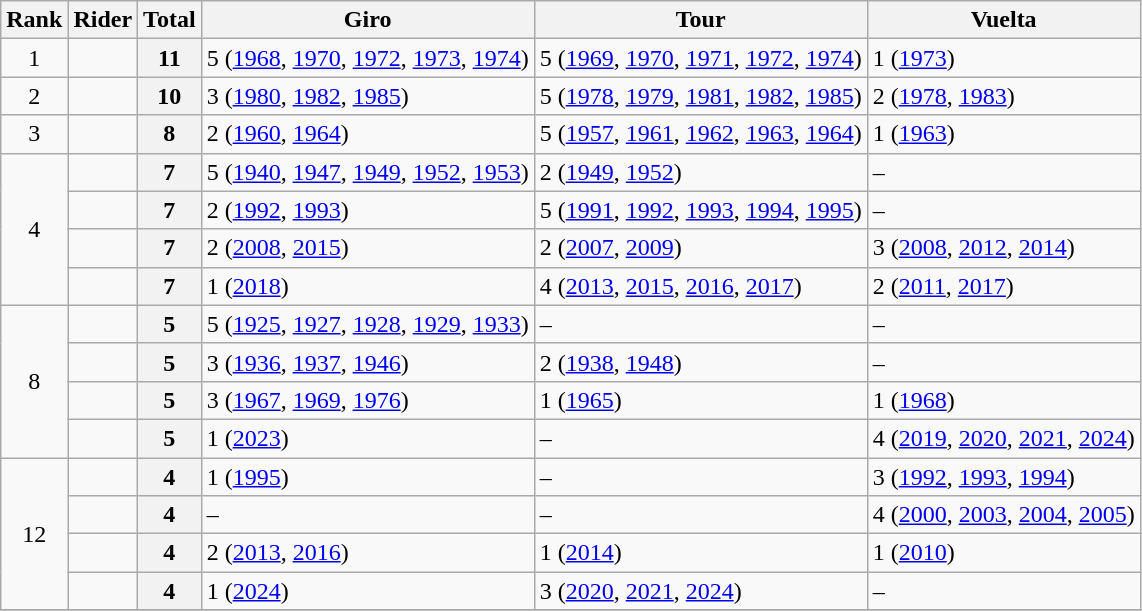<table class="wikitable sortable">
<tr>
<th>Rank</th>
<th>Rider</th>
<th>Total</th>
<th>Giro</th>
<th>Tour</th>
<th>Vuelta</th>
</tr>
<tr>
<td align=center>1</td>
<td> </td>
<th>11</th>
<td>5 (<a href='#'>1968</a>, <a href='#'>1970</a>, <a href='#'>1972</a>, <a href='#'>1973</a>, <a href='#'>1974</a>)</td>
<td>5 (<a href='#'>1969</a>, <a href='#'>1970</a>, <a href='#'>1971</a>, <a href='#'>1972</a>, <a href='#'>1974</a>)</td>
<td>1 (<a href='#'>1973</a>)</td>
</tr>
<tr>
<td align=center>2</td>
<td> </td>
<th>10</th>
<td>3 (<a href='#'>1980</a>, <a href='#'>1982</a>, <a href='#'>1985</a>)</td>
<td>5 (<a href='#'>1978</a>, <a href='#'>1979</a>, <a href='#'>1981</a>, <a href='#'>1982</a>, <a href='#'>1985</a>)</td>
<td>2 (<a href='#'>1978</a>, <a href='#'>1983</a>)</td>
</tr>
<tr>
<td align=center>3</td>
<td> </td>
<th>8</th>
<td>2 (<a href='#'>1960</a>, <a href='#'>1964</a>)</td>
<td>5 (<a href='#'>1957</a>, <a href='#'>1961</a>, <a href='#'>1962</a>, <a href='#'>1963</a>, <a href='#'>1964</a>)</td>
<td>1 (<a href='#'>1963</a>)</td>
</tr>
<tr>
<td align=center rowspan=4>4</td>
<td> </td>
<th>7</th>
<td>5 (<a href='#'>1940</a>, <a href='#'>1947</a>, <a href='#'>1949</a>, <a href='#'>1952</a>, <a href='#'>1953</a>)</td>
<td>2 (<a href='#'>1949</a>, <a href='#'>1952</a>)</td>
<td>–</td>
</tr>
<tr>
<td> </td>
<th>7</th>
<td>2 (<a href='#'>1992</a>, <a href='#'>1993</a>)</td>
<td>5 (<a href='#'>1991</a>, <a href='#'>1992</a>, <a href='#'>1993</a>, <a href='#'>1994</a>, <a href='#'>1995</a>)</td>
<td>–</td>
</tr>
<tr>
<td> </td>
<th>7</th>
<td>2 (<a href='#'>2008</a>, <a href='#'>2015</a>)</td>
<td>2 (<a href='#'>2007</a>, <a href='#'>2009</a>)</td>
<td>3 (<a href='#'>2008</a>, <a href='#'>2012</a>, <a href='#'>2014</a>)</td>
</tr>
<tr>
<td><strong> </strong></td>
<th>7</th>
<td>1 (<a href='#'>2018</a>)</td>
<td>4 (<a href='#'>2013</a>, <a href='#'>2015</a>, <a href='#'>2016</a>, <a href='#'>2017</a>)</td>
<td>2 (<a href='#'>2011</a>, <a href='#'>2017</a>)</td>
</tr>
<tr>
<td align=center rowspan="4">8</td>
<td> </td>
<th>5</th>
<td>5 (<a href='#'>1925</a>, <a href='#'>1927</a>, <a href='#'>1928</a>, <a href='#'>1929</a>, <a href='#'>1933</a>)</td>
<td>–</td>
<td>–</td>
</tr>
<tr>
<td> </td>
<th>5</th>
<td>3 (<a href='#'>1936</a>, <a href='#'>1937</a>, <a href='#'>1946</a>)</td>
<td>2 (<a href='#'>1938</a>, <a href='#'>1948</a>)</td>
<td>–</td>
</tr>
<tr>
<td> </td>
<th>5</th>
<td>3 (<a href='#'>1967</a>, <a href='#'>1969</a>, <a href='#'>1976</a>)</td>
<td>1 (<a href='#'>1965</a>)</td>
<td>1 (<a href='#'>1968</a>)</td>
</tr>
<tr>
<td><strong> </strong></td>
<th>5</th>
<td>1 (<a href='#'>2023</a>)</td>
<td>–</td>
<td>4 (<a href='#'>2019</a>, <a href='#'>2020</a>, <a href='#'>2021</a>, <a href='#'>2024</a>)</td>
</tr>
<tr>
<td align=center rowspan="4">12</td>
<td> </td>
<th>4</th>
<td>1 (<a href='#'>1995</a>)</td>
<td>–</td>
<td>3 (<a href='#'>1992</a>, <a href='#'>1993</a>, <a href='#'>1994</a>)</td>
</tr>
<tr>
<td> </td>
<th>4</th>
<td>–</td>
<td>–</td>
<td>4 (<a href='#'>2000</a>, <a href='#'>2003</a>, <a href='#'>2004</a>, <a href='#'>2005</a>)</td>
</tr>
<tr>
<td> </td>
<th>4</th>
<td>2 (<a href='#'>2013</a>, <a href='#'>2016</a>)</td>
<td>1 (<a href='#'>2014</a>)</td>
<td>1 (<a href='#'>2010</a>)</td>
</tr>
<tr>
<td><strong> </strong></td>
<th>4</th>
<td>1 (<a href='#'>2024</a>)</td>
<td>3 (<a href='#'>2020</a>, <a href='#'>2021</a>, <a href='#'>2024</a>)</td>
<td>–</td>
</tr>
<tr>
</tr>
</table>
